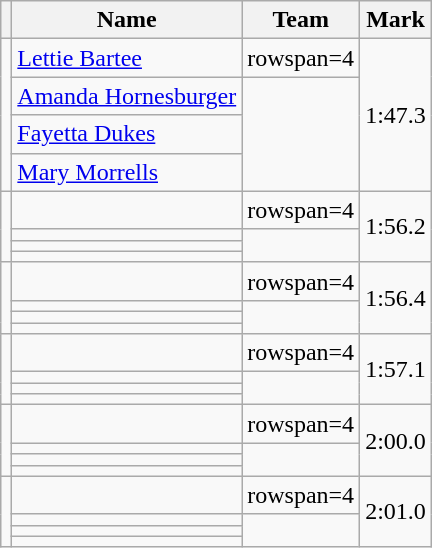<table class=wikitable>
<tr>
<th></th>
<th>Name</th>
<th>Team</th>
<th>Mark</th>
</tr>
<tr>
<td rowspan=4></td>
<td><a href='#'>Lettie Bartee</a></td>
<td>rowspan=4 </td>
<td rowspan=4>1:47.3</td>
</tr>
<tr>
<td><a href='#'>Amanda Hornesburger</a></td>
</tr>
<tr>
<td><a href='#'>Fayetta Dukes</a></td>
</tr>
<tr>
<td><a href='#'>Mary Morrells</a></td>
</tr>
<tr>
<td rowspan=4></td>
<td></td>
<td>rowspan=4 </td>
<td rowspan=4>1:56.2</td>
</tr>
<tr>
<td></td>
</tr>
<tr>
<td></td>
</tr>
<tr>
<td></td>
</tr>
<tr>
<td rowspan=4></td>
<td></td>
<td>rowspan=4 </td>
<td rowspan=4>1:56.4</td>
</tr>
<tr>
<td></td>
</tr>
<tr>
<td></td>
</tr>
<tr>
<td></td>
</tr>
<tr>
<td rowspan=4></td>
<td></td>
<td>rowspan=4 </td>
<td rowspan=4>1:57.1</td>
</tr>
<tr>
<td></td>
</tr>
<tr>
<td></td>
</tr>
<tr>
<td></td>
</tr>
<tr>
<td rowspan=4></td>
<td></td>
<td>rowspan=4 </td>
<td rowspan=4>2:00.0</td>
</tr>
<tr>
<td></td>
</tr>
<tr>
<td></td>
</tr>
<tr>
<td></td>
</tr>
<tr>
<td rowspan=4></td>
<td></td>
<td>rowspan=4 </td>
<td rowspan=4>2:01.0</td>
</tr>
<tr>
<td></td>
</tr>
<tr>
<td></td>
</tr>
<tr>
<td></td>
</tr>
</table>
